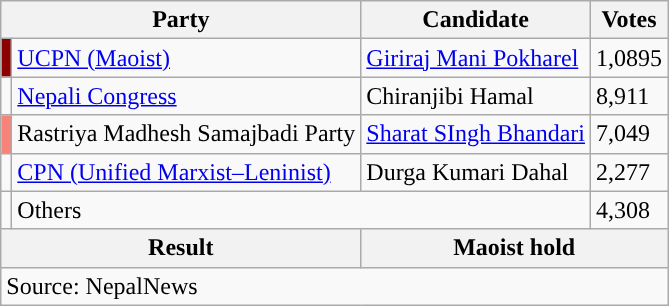<table class="wikitable">
<tr>
<th colspan="2">Party</th>
<th>Candidate</th>
<th>Votes</th>
</tr>
<tr>
<td style="background-color:darkred"></td>
<td><a href='#'>UCPN (Maoist)</a></td>
<td><a href='#'>Giriraj Mani Pokharel</a></td>
<td>1,0895</td>
</tr>
<tr>
<td style="background-color:"></td>
<td><a href='#'>Nepali Congress</a></td>
<td>Chiranjibi Hamal</td>
<td>8,911</td>
</tr>
<tr>
<td style="background-color:#F88379"></td>
<td>Rastriya Madhesh Samajbadi Party</td>
<td><a href='#'>Sharat SIngh Bhandari</a></td>
<td>7,049</td>
</tr>
<tr>
<td style="background-color:"></td>
<td><a href='#'>CPN (Unified Marxist–Leninist)</a></td>
<td>Durga Kumari Dahal</td>
<td>2,277</td>
</tr>
<tr>
<td></td>
<td colspan="2">Others</td>
<td>4,308</td>
</tr>
<tr>
<th colspan="2">Result</th>
<th colspan="2">Maoist hold</th>
</tr>
<tr>
<td colspan="4">Source: NepalNews</td>
</tr>
</table>
